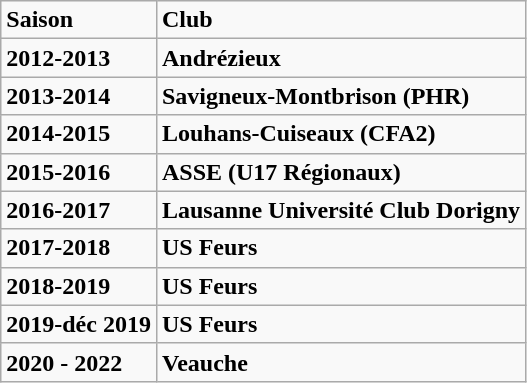<table class="wikitable">
<tr>
<td><strong>Saison</strong></td>
<td><strong>Club</strong></td>
</tr>
<tr>
<td><strong>2012-2013</strong></td>
<td><strong>Andrézieux</strong></td>
</tr>
<tr>
<td><strong>2013-2014</strong></td>
<td><strong>Savigneux-Montbrison (PHR)</strong></td>
</tr>
<tr>
<td><strong>2014-2015</strong></td>
<td><strong>Louhans-Cuiseaux (CFA2)</strong></td>
</tr>
<tr>
<td><strong>2015-2016</strong></td>
<td><strong>ASSE (U17 Régionaux)</strong></td>
</tr>
<tr>
<td><strong>2016-2017</strong></td>
<td><strong>Lausanne Université Club Dorigny</strong></td>
</tr>
<tr>
<td><strong>2017-2018</strong></td>
<td><strong>US Feurs</strong></td>
</tr>
<tr>
<td><strong>2018-2019</strong></td>
<td><strong>US Feurs</strong></td>
</tr>
<tr>
<td><strong>2019-déc 2019</strong></td>
<td><strong>US Feurs</strong></td>
</tr>
<tr>
<td><strong>2020 - 2022</strong></td>
<td><strong>Veauche</strong></td>
</tr>
</table>
